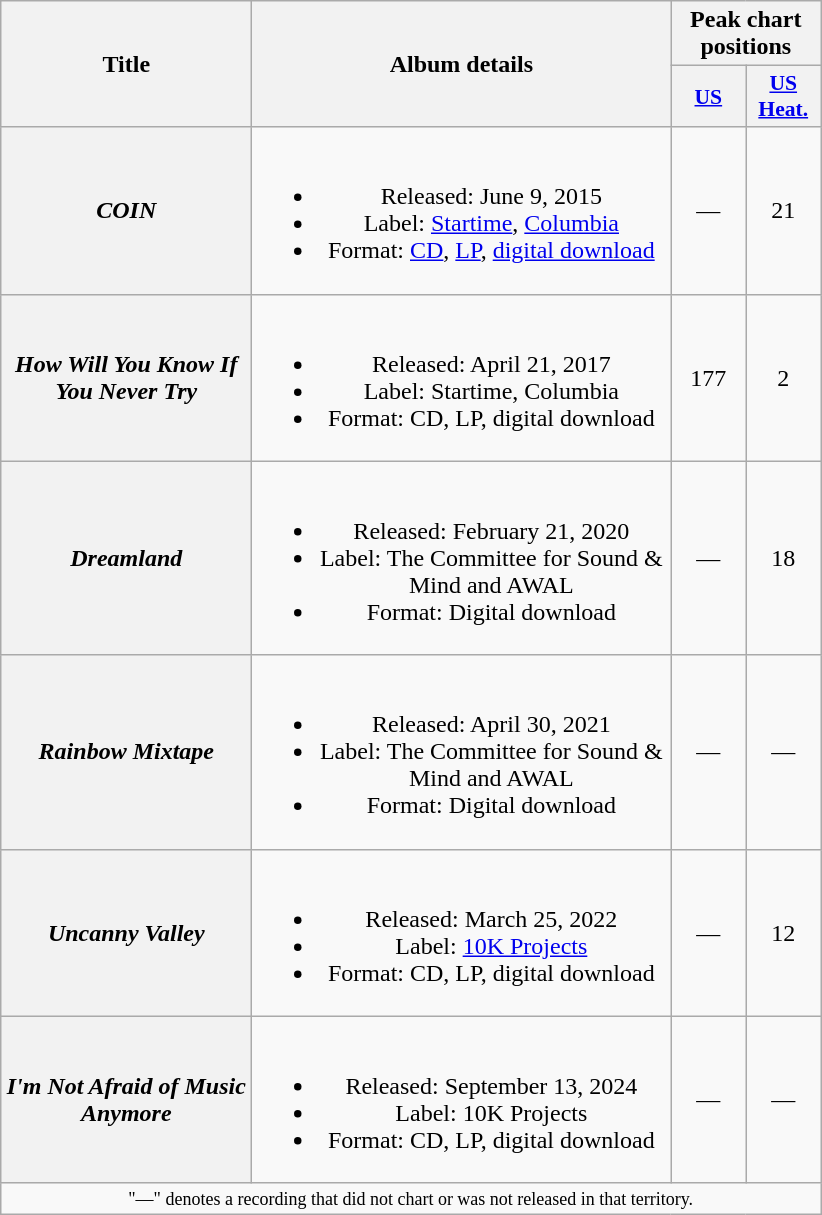<table class="wikitable plainrowheaders" style="text-align:center;">
<tr>
<th scope="col" rowspan="2" style="width:10em;">Title</th>
<th scope="col" rowspan="2" style="width:17em;">Album details</th>
<th scope="col" colspan="2">Peak chart positions</th>
</tr>
<tr>
<th scope="col" style="width:3em;font-size:90%;"><a href='#'>US</a><br></th>
<th scope="col" style="width:3em;font-size:90%;"><a href='#'>US<br>Heat.</a><br></th>
</tr>
<tr>
<th scope="row"><em>COIN</em></th>
<td><br><ul><li>Released: June 9, 2015</li><li>Label: <a href='#'>Startime</a>, <a href='#'>Columbia</a></li><li>Format: <a href='#'>CD</a>, <a href='#'>LP</a>, <a href='#'>digital download</a></li></ul></td>
<td>—</td>
<td>21</td>
</tr>
<tr>
<th scope="row"><em>How Will You Know If You Never Try</em></th>
<td><br><ul><li>Released: April 21, 2017</li><li>Label: Startime, Columbia</li><li>Format: CD, LP, digital download</li></ul></td>
<td>177</td>
<td>2</td>
</tr>
<tr>
<th scope="row"><em>Dreamland</em></th>
<td><br><ul><li>Released: February 21, 2020</li><li>Label: The Committee for Sound & Mind and AWAL</li><li>Format: Digital download</li></ul></td>
<td>—</td>
<td>18</td>
</tr>
<tr>
<th scope="row"><em>Rainbow Mixtape</em></th>
<td><br><ul><li>Released: April 30, 2021</li><li>Label: The Committee for Sound & Mind and AWAL</li><li>Format: Digital download</li></ul></td>
<td>—</td>
<td>—</td>
</tr>
<tr>
<th scope="row"><em>Uncanny Valley</em></th>
<td><br><ul><li>Released: March 25, 2022</li><li>Label: <a href='#'>10K Projects</a></li><li>Format: CD, LP, digital download</li></ul></td>
<td>—</td>
<td>12</td>
</tr>
<tr>
<th scope="row"><em>I'm Not Afraid of Music Anymore</em></th>
<td><br><ul><li>Released: September 13, 2024</li><li>Label: 10K Projects</li><li>Format: CD, LP, digital download</li></ul></td>
<td>—</td>
<td>—</td>
</tr>
<tr>
<td colspan="4" style="font-size:9pt">"—" denotes a recording that did not chart or was not released in that territory.</td>
</tr>
</table>
